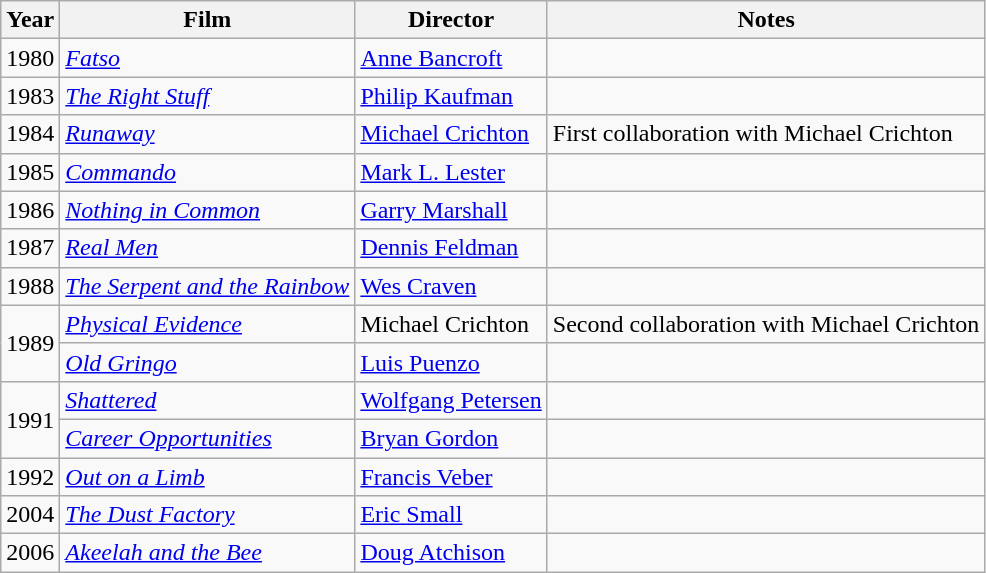<table class="wikitable">
<tr>
<th>Year</th>
<th>Film</th>
<th>Director</th>
<th>Notes</th>
</tr>
<tr>
<td>1980</td>
<td><em><a href='#'>Fatso</a></em></td>
<td><a href='#'>Anne Bancroft</a></td>
<td></td>
</tr>
<tr>
<td>1983</td>
<td><em><a href='#'>The Right Stuff</a></em></td>
<td><a href='#'>Philip Kaufman</a></td>
<td></td>
</tr>
<tr>
<td>1984</td>
<td><em><a href='#'>Runaway</a></em></td>
<td><a href='#'>Michael Crichton</a></td>
<td>First collaboration with Michael Crichton</td>
</tr>
<tr>
<td>1985</td>
<td><em><a href='#'>Commando</a></em></td>
<td><a href='#'>Mark L. Lester</a></td>
<td></td>
</tr>
<tr>
<td>1986</td>
<td><em><a href='#'>Nothing in Common</a></em></td>
<td><a href='#'>Garry Marshall</a></td>
<td></td>
</tr>
<tr>
<td>1987</td>
<td><em><a href='#'>Real Men</a></em></td>
<td><a href='#'>Dennis Feldman</a></td>
<td></td>
</tr>
<tr>
<td>1988</td>
<td><em><a href='#'>The Serpent and the Rainbow</a></em></td>
<td><a href='#'>Wes Craven</a></td>
<td></td>
</tr>
<tr>
<td rowspan=2>1989</td>
<td><em><a href='#'>Physical Evidence</a></em></td>
<td>Michael Crichton</td>
<td>Second collaboration with Michael Crichton</td>
</tr>
<tr>
<td><em><a href='#'>Old Gringo</a></em></td>
<td><a href='#'>Luis Puenzo</a></td>
<td></td>
</tr>
<tr>
<td rowspan=2>1991</td>
<td><em><a href='#'>Shattered</a></em></td>
<td><a href='#'>Wolfgang Petersen</a></td>
<td></td>
</tr>
<tr>
<td><em><a href='#'>Career Opportunities</a></em></td>
<td><a href='#'>Bryan Gordon</a></td>
<td></td>
</tr>
<tr>
<td>1992</td>
<td><em><a href='#'>Out on a Limb</a></em></td>
<td><a href='#'>Francis Veber</a></td>
<td></td>
</tr>
<tr>
<td>2004</td>
<td><em><a href='#'>The Dust Factory</a></em></td>
<td><a href='#'>Eric Small</a></td>
<td></td>
</tr>
<tr>
<td>2006</td>
<td><em><a href='#'>Akeelah and the Bee</a></em></td>
<td><a href='#'>Doug Atchison</a></td>
<td></td>
</tr>
</table>
